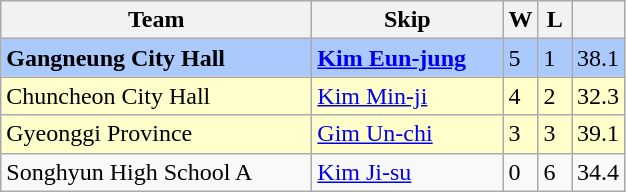<table class=wikitable>
<tr>
<th width=200>Team</th>
<th width=120>Skip</th>
<th width=15>W</th>
<th width=15>L</th>
<th width=20></th>
</tr>
<tr bgcolor=#aac9fc>
<td style="text-align:left;"><strong> Gangneung City Hall</strong></td>
<td style="text-align:left;"><strong><a href='#'>Kim Eun-jung</a></strong></td>
<td>5</td>
<td>1</td>
<td>38.1</td>
</tr>
<tr bgcolor=#ffffcc>
<td style="text-align:left;"> Chuncheon City Hall</td>
<td style="text-align:left;"><a href='#'>Kim Min-ji</a></td>
<td>4</td>
<td>2</td>
<td>32.3</td>
</tr>
<tr bgcolor=#ffffcc>
<td style="text-align:left;"> Gyeonggi Province</td>
<td style="text-align:left;"><a href='#'>Gim Un-chi</a></td>
<td>3</td>
<td>3</td>
<td>39.1</td>
</tr>
<tr>
<td style="text-align:left;"> Songhyun High School A</td>
<td style="text-align:left;"><a href='#'>Kim Ji-su</a></td>
<td>0</td>
<td>6</td>
<td>34.4</td>
</tr>
</table>
